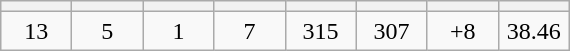<table class="wikitable">
<tr>
<th width="40"></th>
<th width="40"></th>
<th width="40"></th>
<th width="40"></th>
<th width="40"></th>
<th width="40"></th>
<th width="40"></th>
<th width="40"></th>
</tr>
<tr>
<td align=center>13</td>
<td align=center>5</td>
<td align=center>1</td>
<td align=center>7</td>
<td align=center>315</td>
<td align=center>307</td>
<td align=center>+8</td>
<td align=center>38.46</td>
</tr>
</table>
